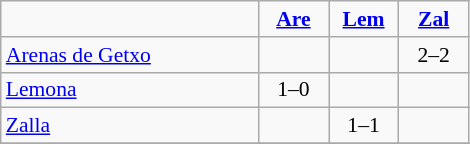<table style="font-size: 90%; text-align: center" class="wikitable">
<tr>
<td width=165></td>
<td align="center" width=40><strong><a href='#'>Are</a></strong></td>
<td width=40><strong><a href='#'>Lem</a></strong></td>
<td width=40><strong><a href='#'>Zal</a></strong></td>
</tr>
<tr>
<td align=left><a href='#'>Arenas de Getxo</a></td>
<td></td>
<td></td>
<td> 2–2</td>
</tr>
<tr>
<td align=left><a href='#'>Lemona</a></td>
<td> 1–0</td>
<td></td>
<td></td>
</tr>
<tr>
<td align=left><a href='#'>Zalla</a></td>
<td></td>
<td> 1–1</td>
<td></td>
</tr>
<tr>
</tr>
</table>
